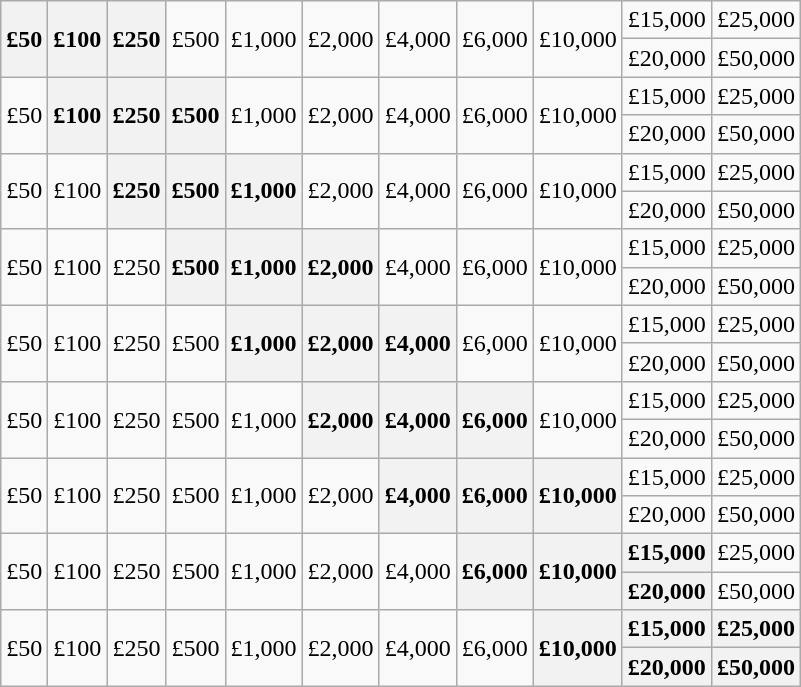<table class="wikitable">
<tr>
<th rowspan="2">£50</th>
<th rowspan="2">£100</th>
<th rowspan="2">£250</th>
<td rowspan="2">£500</td>
<td rowspan="2">£1,000</td>
<td rowspan="2">£2,000</td>
<td rowspan="2">£4,000</td>
<td rowspan="2">£6,000</td>
<td rowspan="2">£10,000</td>
<td>£15,000</td>
<td>£25,000</td>
</tr>
<tr>
<td>£20,000</td>
<td>£50,000</td>
</tr>
<tr>
<td rowspan="2">£50</td>
<th rowspan="2">£100</th>
<th rowspan="2">£250</th>
<th rowspan="2">£500</th>
<td rowspan="2">£1,000</td>
<td rowspan="2">£2,000</td>
<td rowspan="2">£4,000</td>
<td rowspan="2">£6,000</td>
<td rowspan="2">£10,000</td>
<td>£15,000</td>
<td>£25,000</td>
</tr>
<tr>
<td>£20,000</td>
<td>£50,000</td>
</tr>
<tr>
<td rowspan="2">£50</td>
<td rowspan="2">£100</td>
<th rowspan="2">£250</th>
<th rowspan="2">£500</th>
<th rowspan="2">£1,000</th>
<td rowspan="2">£2,000</td>
<td rowspan="2">£4,000</td>
<td rowspan="2">£6,000</td>
<td rowspan="2">£10,000</td>
<td>£15,000</td>
<td>£25,000</td>
</tr>
<tr>
<td>£20,000</td>
<td>£50,000</td>
</tr>
<tr>
<td rowspan="2">£50</td>
<td rowspan="2">£100</td>
<td rowspan="2">£250</td>
<th rowspan="2">£500</th>
<th rowspan="2">£1,000</th>
<th rowspan="2">£2,000</th>
<td rowspan="2">£4,000</td>
<td rowspan="2">£6,000</td>
<td rowspan="2">£10,000</td>
<td>£15,000</td>
<td>£25,000</td>
</tr>
<tr>
<td>£20,000</td>
<td>£50,000</td>
</tr>
<tr>
<td rowspan="2">£50</td>
<td rowspan="2">£100</td>
<td rowspan="2">£250</td>
<td rowspan="2">£500</td>
<th rowspan="2">£1,000</th>
<th rowspan="2">£2,000</th>
<th rowspan="2">£4,000</th>
<td rowspan="2">£6,000</td>
<td rowspan="2">£10,000</td>
<td>£15,000</td>
<td>£25,000</td>
</tr>
<tr>
<td>£20,000</td>
<td>£50,000</td>
</tr>
<tr>
<td rowspan="2">£50</td>
<td rowspan="2">£100</td>
<td rowspan="2">£250</td>
<td rowspan="2">£500</td>
<td rowspan="2">£1,000</td>
<th rowspan="2">£2,000</th>
<th rowspan="2">£4,000</th>
<th rowspan="2">£6,000</th>
<td rowspan="2">£10,000</td>
<td>£15,000</td>
<td>£25,000</td>
</tr>
<tr>
<td>£20,000</td>
<td>£50,000</td>
</tr>
<tr>
<td rowspan="2">£50</td>
<td rowspan="2">£100</td>
<td rowspan="2">£250</td>
<td rowspan="2">£500</td>
<td rowspan="2">£1,000</td>
<td rowspan="2">£2,000</td>
<th rowspan="2">£4,000</th>
<th rowspan="2">£6,000</th>
<th rowspan="2">£10,000</th>
<td>£15,000</td>
<td>£25,000</td>
</tr>
<tr>
<td>£20,000</td>
<td>£50,000</td>
</tr>
<tr>
<td rowspan="2">£50</td>
<td rowspan="2">£100</td>
<td rowspan="2">£250</td>
<td rowspan="2">£500</td>
<td rowspan="2">£1,000</td>
<td rowspan="2">£2,000</td>
<td rowspan="2">£4,000</td>
<th rowspan="2">£6,000</th>
<th rowspan="2">£10,000</th>
<th>£15,000</th>
<td>£25,000</td>
</tr>
<tr>
<th>£20,000</th>
<td>£50,000</td>
</tr>
<tr>
<td rowspan="2">£50</td>
<td rowspan="2">£100</td>
<td rowspan="2">£250</td>
<td rowspan="2">£500</td>
<td rowspan="2">£1,000</td>
<td rowspan="2">£2,000</td>
<td rowspan="2">£4,000</td>
<td rowspan="2">£6,000</td>
<th rowspan="2">£10,000</th>
<th>£15,000</th>
<th>£25,000</th>
</tr>
<tr>
<th>£20,000</th>
<th>£50,000</th>
</tr>
</table>
